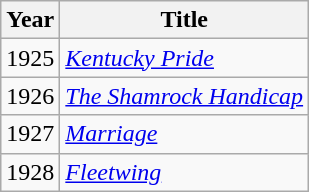<table class="wikitable">
<tr>
<th>Year</th>
<th>Title</th>
</tr>
<tr>
<td>1925</td>
<td><em><a href='#'>Kentucky Pride</a></em></td>
</tr>
<tr>
<td>1926</td>
<td><em><a href='#'>The Shamrock Handicap</a></em></td>
</tr>
<tr>
<td>1927</td>
<td><em><a href='#'>Marriage</a></em></td>
</tr>
<tr>
<td>1928</td>
<td><em><a href='#'>Fleetwing</a></em></td>
</tr>
</table>
